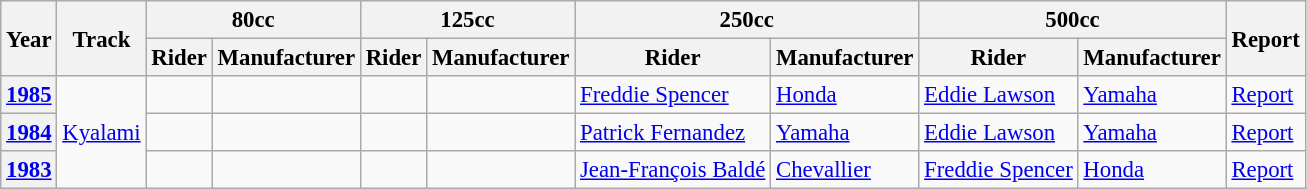<table class="wikitable" style="font-size: 95%;">
<tr>
<th rowspan=2>Year</th>
<th rowspan=2>Track</th>
<th colspan=2>80cc</th>
<th colspan=2>125cc</th>
<th colspan=2>250cc</th>
<th colspan=2>500cc</th>
<th rowspan=2>Report</th>
</tr>
<tr>
<th>Rider</th>
<th>Manufacturer</th>
<th>Rider</th>
<th>Manufacturer</th>
<th>Rider</th>
<th>Manufacturer</th>
<th>Rider</th>
<th>Manufacturer</th>
</tr>
<tr>
<th><a href='#'>1985</a></th>
<td rowspan="3"><a href='#'>Kyalami</a></td>
<td></td>
<td></td>
<td></td>
<td></td>
<td> <a href='#'>Freddie Spencer</a></td>
<td><a href='#'>Honda</a></td>
<td> <a href='#'>Eddie Lawson</a></td>
<td><a href='#'>Yamaha</a></td>
<td><a href='#'>Report</a></td>
</tr>
<tr>
<th><a href='#'>1984</a></th>
<td></td>
<td></td>
<td></td>
<td></td>
<td> <a href='#'>Patrick Fernandez</a></td>
<td><a href='#'>Yamaha</a></td>
<td> <a href='#'>Eddie Lawson</a></td>
<td><a href='#'>Yamaha</a></td>
<td><a href='#'>Report</a></td>
</tr>
<tr>
<th><a href='#'>1983</a></th>
<td></td>
<td></td>
<td></td>
<td></td>
<td> <a href='#'>Jean-François Baldé</a></td>
<td><a href='#'>Chevallier</a></td>
<td> <a href='#'>Freddie Spencer</a></td>
<td><a href='#'>Honda</a></td>
<td><a href='#'>Report</a></td>
</tr>
</table>
